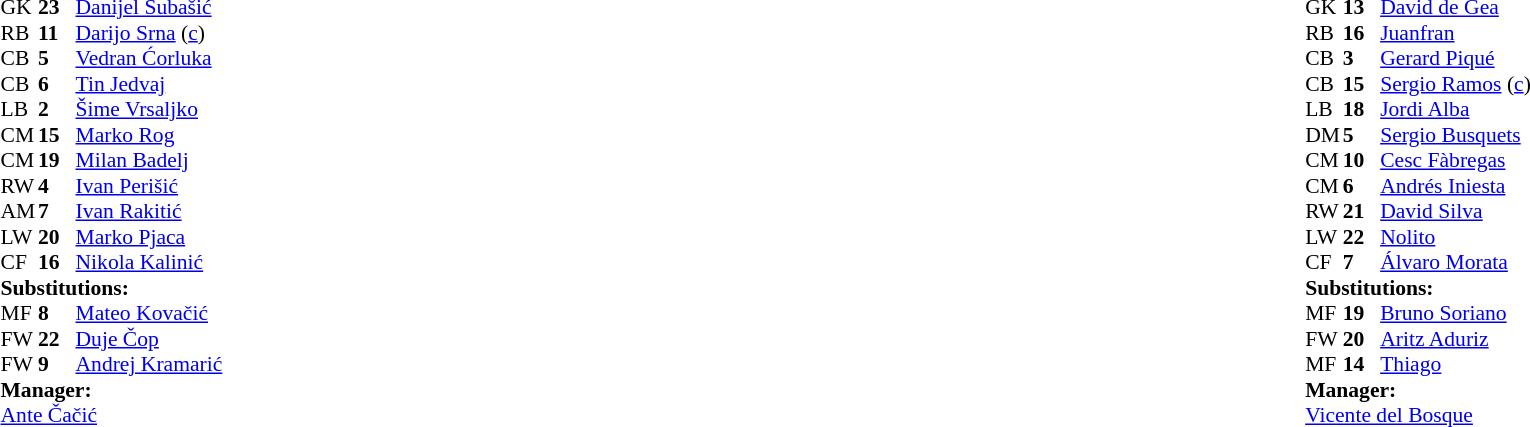<table style="width:100%;">
<tr>
<td style="vertical-align:top; width:40%;"><br><table style="font-size:90%" cellspacing="0" cellpadding="0">
<tr>
<th width="25"></th>
<th width="25"></th>
</tr>
<tr>
<td>GK</td>
<td><strong>23</strong></td>
<td><a href='#'>Danijel Subašić</a></td>
</tr>
<tr>
<td>RB</td>
<td><strong>11</strong></td>
<td><a href='#'>Darijo Srna</a> (<a href='#'>c</a>)</td>
<td></td>
</tr>
<tr>
<td>CB</td>
<td><strong>5</strong></td>
<td><a href='#'>Vedran Ćorluka</a></td>
</tr>
<tr>
<td>CB</td>
<td><strong>6</strong></td>
<td><a href='#'>Tin Jedvaj</a></td>
</tr>
<tr>
<td>LB</td>
<td><strong>2</strong></td>
<td><a href='#'>Šime Vrsaljko</a></td>
<td></td>
</tr>
<tr>
<td>CM</td>
<td><strong>15</strong></td>
<td><a href='#'>Marko Rog</a></td>
<td></td>
<td></td>
</tr>
<tr>
<td>CM</td>
<td><strong>19</strong></td>
<td><a href='#'>Milan Badelj</a></td>
</tr>
<tr>
<td>RW</td>
<td><strong>4</strong></td>
<td><a href='#'>Ivan Perišić</a></td>
<td></td>
<td></td>
</tr>
<tr>
<td>AM</td>
<td><strong>7</strong></td>
<td><a href='#'>Ivan Rakitić</a></td>
</tr>
<tr>
<td>LW</td>
<td><strong>20</strong></td>
<td><a href='#'>Marko Pjaca</a></td>
<td></td>
<td></td>
</tr>
<tr>
<td>CF</td>
<td><strong>16</strong></td>
<td><a href='#'>Nikola Kalinić</a></td>
</tr>
<tr>
<td colspan=3><strong>Substitutions:</strong></td>
</tr>
<tr>
<td>MF</td>
<td><strong>8</strong></td>
<td><a href='#'>Mateo Kovačić</a></td>
<td></td>
<td></td>
</tr>
<tr>
<td>FW</td>
<td><strong>22</strong></td>
<td><a href='#'>Duje Čop</a></td>
<td></td>
<td></td>
</tr>
<tr>
<td>FW</td>
<td><strong>9</strong></td>
<td><a href='#'>Andrej Kramarić</a></td>
<td></td>
<td></td>
</tr>
<tr>
<td colspan=3><strong>Manager:</strong></td>
</tr>
<tr>
<td colspan=3><a href='#'>Ante Čačić</a></td>
</tr>
</table>
</td>
<td valign="top"></td>
<td style="vertical-align:top; width:50%;"><br><table style="font-size:90%; margin:auto;" cellspacing="0" cellpadding="0">
<tr>
<th width=25></th>
<th width=25></th>
</tr>
<tr>
<td>GK</td>
<td><strong>13</strong></td>
<td><a href='#'>David de Gea</a></td>
</tr>
<tr>
<td>RB</td>
<td><strong>16</strong></td>
<td><a href='#'>Juanfran</a></td>
</tr>
<tr>
<td>CB</td>
<td><strong>3</strong></td>
<td><a href='#'>Gerard Piqué</a></td>
</tr>
<tr>
<td>CB</td>
<td><strong>15</strong></td>
<td><a href='#'>Sergio Ramos</a> (<a href='#'>c</a>)</td>
</tr>
<tr>
<td>LB</td>
<td><strong>18</strong></td>
<td><a href='#'>Jordi Alba</a></td>
</tr>
<tr>
<td>DM</td>
<td><strong>5</strong></td>
<td><a href='#'>Sergio Busquets</a></td>
</tr>
<tr>
<td>CM</td>
<td><strong>10</strong></td>
<td><a href='#'>Cesc Fàbregas</a></td>
<td></td>
<td></td>
</tr>
<tr>
<td>CM</td>
<td><strong>6</strong></td>
<td><a href='#'>Andrés Iniesta</a></td>
</tr>
<tr>
<td>RW</td>
<td><strong>21</strong></td>
<td><a href='#'>David Silva</a></td>
</tr>
<tr>
<td>LW</td>
<td><strong>22</strong></td>
<td><a href='#'>Nolito</a></td>
<td></td>
<td></td>
</tr>
<tr>
<td>CF</td>
<td><strong>7</strong></td>
<td><a href='#'>Álvaro Morata</a></td>
<td></td>
<td></td>
</tr>
<tr>
<td colspan=3><strong>Substitutions:</strong></td>
</tr>
<tr>
<td>MF</td>
<td><strong>19</strong></td>
<td><a href='#'>Bruno Soriano</a></td>
<td></td>
<td></td>
</tr>
<tr>
<td>FW</td>
<td><strong>20</strong></td>
<td><a href='#'>Aritz Aduriz</a></td>
<td></td>
<td></td>
</tr>
<tr>
<td>MF</td>
<td><strong>14</strong></td>
<td><a href='#'>Thiago</a></td>
<td></td>
<td></td>
</tr>
<tr>
<td colspan=3><strong>Manager:</strong></td>
</tr>
<tr>
<td colspan=3><a href='#'>Vicente del Bosque</a></td>
</tr>
</table>
</td>
</tr>
</table>
